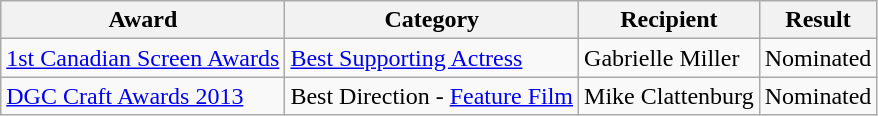<table class="wikitable">
<tr>
<th>Award</th>
<th>Category</th>
<th>Recipient</th>
<th>Result</th>
</tr>
<tr>
<td><a href='#'>1st Canadian Screen Awards</a></td>
<td><a href='#'>Best Supporting Actress</a></td>
<td>Gabrielle Miller</td>
<td>Nominated</td>
</tr>
<tr>
<td><a href='#'>DGC Craft Awards 2013</a></td>
<td>Best Direction - <a href='#'>Feature Film</a></td>
<td>Mike Clattenburg</td>
<td>Nominated</td>
</tr>
</table>
